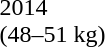<table>
<tr>
<td rowspan=2>2014<br>(48–51 kg)<br></td>
<td rowspan=2></td>
<td rowspan=2></td>
<td></td>
</tr>
<tr>
<td></td>
</tr>
</table>
